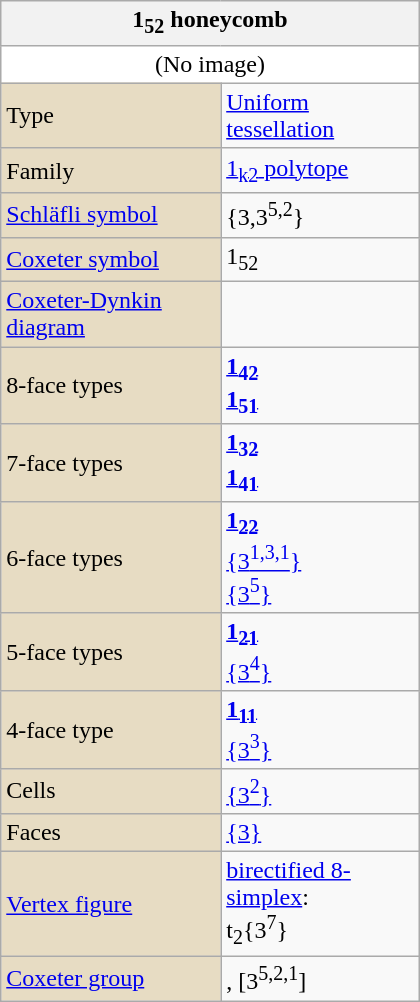<table class="wikitable" align="right" style="margin-left:10px" width="280">
<tr>
<th bgcolor=#e7dcc3 colspan=2>1<sub>52</sub> honeycomb</th>
</tr>
<tr>
<td bgcolor=#ffffff align=center colspan=2>(No image)</td>
</tr>
<tr>
<td bgcolor=#e7dcc3>Type</td>
<td><a href='#'>Uniform tessellation</a></td>
</tr>
<tr>
<td bgcolor=#e7dcc3>Family</td>
<td><a href='#'>1<sub>k2</sub> polytope</a></td>
</tr>
<tr>
<td bgcolor=#e7dcc3><a href='#'>Schläfli symbol</a></td>
<td>{3,3<sup>5,2</sup>}</td>
</tr>
<tr>
<td bgcolor=#e7dcc3><a href='#'>Coxeter symbol</a></td>
<td>1<sub>52</sub></td>
</tr>
<tr>
<td bgcolor=#e7dcc3><a href='#'>Coxeter-Dynkin diagram</a></td>
<td></td>
</tr>
<tr>
<td bgcolor=#e7dcc3>8-face types</td>
<td><strong><a href='#'>1<sub>42</sub></a></strong><br><strong><a href='#'>1<sub>51</sub></a></strong></td>
</tr>
<tr>
<td bgcolor=#e7dcc3>7-face types</td>
<td><strong><a href='#'>1<sub>32</sub></a></strong><br><strong><a href='#'>1<sub>41</sub></a></strong></td>
</tr>
<tr>
<td bgcolor=#e7dcc3>6-face types</td>
<td><strong><a href='#'>1<sub>22</sub></a></strong><br><a href='#'>{3<sup>1,3,1</sup>}</a><br><a href='#'>{3<sup>5</sup>}</a></td>
</tr>
<tr>
<td bgcolor=#e7dcc3>5-face types</td>
<td><strong><a href='#'>1<sub>21</sub></a></strong><br><a href='#'>{3<sup>4</sup>}</a></td>
</tr>
<tr>
<td bgcolor=#e7dcc3>4-face type</td>
<td><strong><a href='#'>1<sub>11</sub></a></strong><br><a href='#'>{3<sup>3</sup>}</a></td>
</tr>
<tr>
<td bgcolor=#e7dcc3>Cells</td>
<td><a href='#'>{3<sup>2</sup>}</a></td>
</tr>
<tr>
<td bgcolor=#e7dcc3>Faces</td>
<td><a href='#'>{3}</a></td>
</tr>
<tr>
<td bgcolor=#e7dcc3><a href='#'>Vertex figure</a></td>
<td><a href='#'>birectified 8-simplex</a>:<br>t<sub>2</sub>{3<sup>7</sup>} </td>
</tr>
<tr>
<td bgcolor=#e7dcc3><a href='#'>Coxeter group</a></td>
<td>, [3<sup>5,2,1</sup>]</td>
</tr>
</table>
